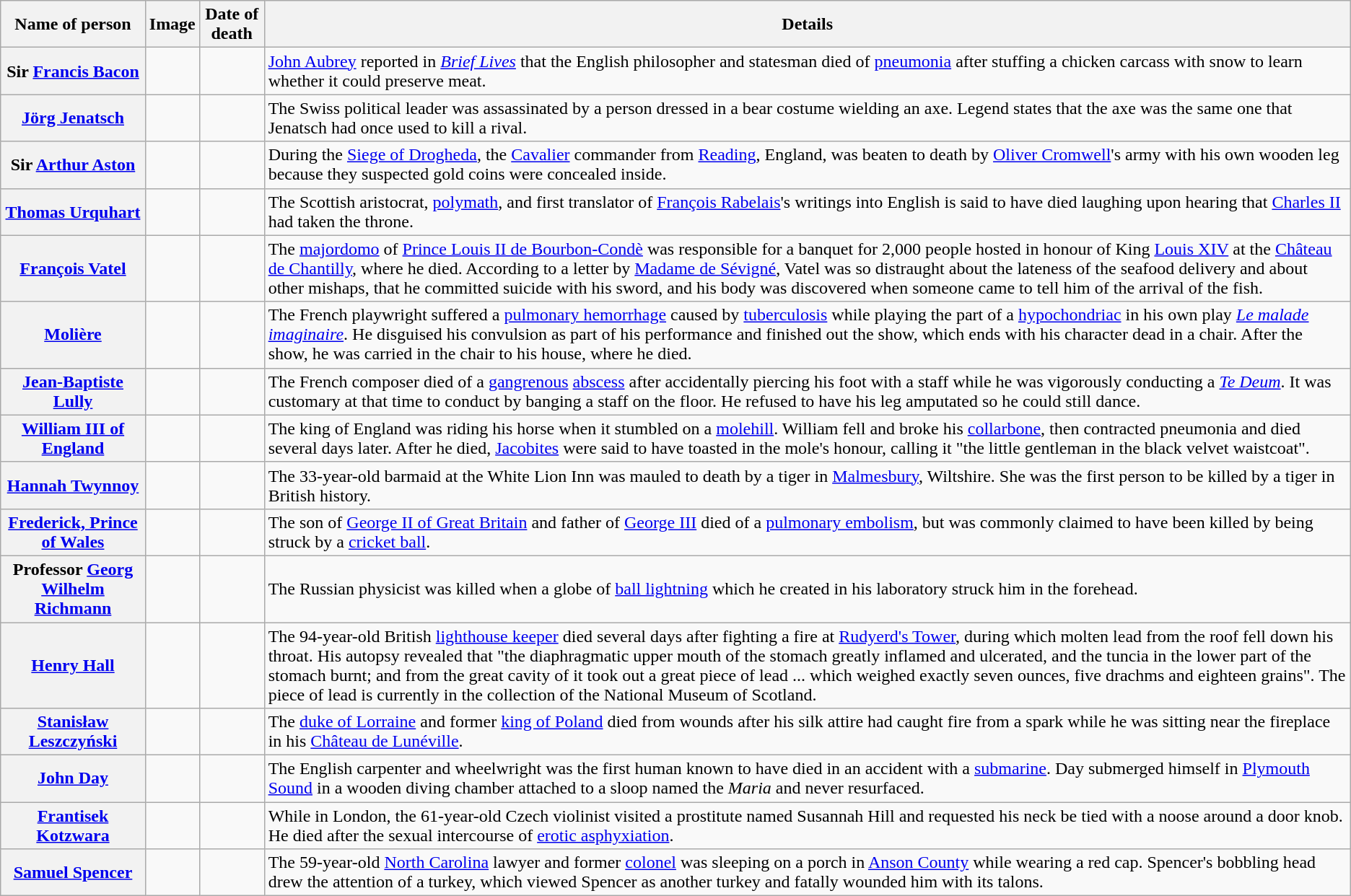<table class="wikitable">
<tr>
<th scope="col">Name of person</th>
<th scope="col">Image</th>
<th scope="col">Date of death</th>
<th scope="col">Details</th>
</tr>
<tr>
<th>Sir <a href='#'>Francis Bacon</a></th>
<td></td>
<td></td>
<td><a href='#'>John Aubrey</a> reported in <em><a href='#'>Brief Lives</a></em> that the English philosopher and statesman died of <a href='#'>pneumonia</a> after stuffing a chicken carcass with snow to learn whether it could preserve meat.</td>
</tr>
<tr>
<th><a href='#'>Jörg Jenatsch</a></th>
<td></td>
<td></td>
<td>The Swiss political leader was assassinated by a person dressed in a bear costume wielding an axe. Legend states that the axe was the same one that Jenatsch had once used to kill a rival.</td>
</tr>
<tr>
<th>Sir <a href='#'>Arthur Aston</a></th>
<td></td>
<td></td>
<td>During the <a href='#'>Siege of Drogheda</a>, the <a href='#'>Cavalier</a> commander from <a href='#'>Reading</a>, England, was beaten to death by <a href='#'>Oliver Cromwell</a>'s army with his own wooden leg because they suspected gold coins were concealed inside.</td>
</tr>
<tr>
<th><a href='#'>Thomas Urquhart</a></th>
<td></td>
<td></td>
<td>The Scottish aristocrat, <a href='#'>polymath</a>, and first translator of <a href='#'>François Rabelais</a>'s writings into English is said to have died laughing upon hearing that <a href='#'>Charles II</a> had taken the throne.</td>
</tr>
<tr>
<th><a href='#'>François Vatel</a></th>
<td></td>
<td></td>
<td>The <a href='#'>majordomo</a> of <a href='#'>Prince Louis II de Bourbon-Condè</a> was responsible for a banquet for 2,000 people hosted in honour of King <a href='#'>Louis XIV</a> at the <a href='#'>Château de Chantilly</a>, where he died. According to a letter by <a href='#'>Madame de Sévigné</a>, Vatel was so distraught about the lateness of the seafood delivery and about other mishaps, that he committed suicide with his sword, and his body was discovered when someone came to tell him of the arrival of the fish.</td>
</tr>
<tr>
<th><a href='#'>Molière</a></th>
<td></td>
<td></td>
<td>The French playwright suffered a <a href='#'>pulmonary hemorrhage</a> caused by <a href='#'>tuberculosis</a> while playing the part of a <a href='#'>hypochondriac</a> in his own play <em><a href='#'>Le malade imaginaire</a></em>. He disguised his convulsion as part of his performance and finished out the show, which ends with his character dead in a chair. After the show, he was carried in the chair to his house, where he died.</td>
</tr>
<tr>
<th><a href='#'>Jean-Baptiste Lully</a></th>
<td></td>
<td></td>
<td>The French composer died of a <a href='#'>gangrenous</a> <a href='#'>abscess</a> after accidentally piercing his foot with a staff while he was vigorously conducting a <em><a href='#'>Te Deum</a></em>. It was customary at that time to conduct by banging a staff on the floor. He refused to have his leg amputated so he could still dance.</td>
</tr>
<tr>
<th><a href='#'>William III of England</a></th>
<td></td>
<td></td>
<td>The king of England was riding his horse when it stumbled on a <a href='#'>molehill</a>. William fell and broke his <a href='#'>collarbone</a>, then contracted pneumonia and died several days later. After he died, <a href='#'>Jacobites</a> were said to have toasted in the mole's honour, calling it "the little gentleman in the black velvet waistcoat".</td>
</tr>
<tr>
<th><a href='#'>Hannah Twynnoy</a></th>
<td></td>
<td></td>
<td>The 33-year-old barmaid at the White Lion Inn was mauled to death by a tiger in <a href='#'>Malmesbury</a>, Wiltshire. She was the first person to be killed by a tiger in British history.</td>
</tr>
<tr>
<th><a href='#'>Frederick, Prince of Wales</a></th>
<td></td>
<td></td>
<td>The son of <a href='#'>George II of Great Britain</a> and father of <a href='#'>George III</a> died of a <a href='#'>pulmonary embolism</a>, but was commonly claimed to have been killed by being struck by a <a href='#'>cricket ball</a>.</td>
</tr>
<tr>
<th>Professor <a href='#'>Georg Wilhelm Richmann</a></th>
<td></td>
<td></td>
<td>The Russian physicist was killed when a globe of <a href='#'>ball lightning</a> which he created in his laboratory struck him in the forehead.</td>
</tr>
<tr>
<th><a href='#'>Henry Hall</a></th>
<td></td>
<td></td>
<td>The 94-year-old British <a href='#'>lighthouse keeper</a> died several days after fighting a fire at <a href='#'>Rudyerd's Tower</a>, during which molten lead from the roof fell down his throat. His autopsy revealed that "the diaphragmatic upper mouth of the stomach greatly inflamed and ulcerated, and the tuncia in the lower part of the stomach burnt; and from the great cavity of it took out a great piece of lead ... which weighed exactly seven ounces, five drachms and eighteen grains". The piece of lead is currently in the collection of the National Museum of Scotland.</td>
</tr>
<tr>
<th><a href='#'>Stanisław Leszczyński</a></th>
<td></td>
<td></td>
<td>The <a href='#'>duke of Lorraine</a> and former <a href='#'>king of Poland</a> died from wounds after his silk attire had caught fire from a spark while he was sitting near the fireplace in his <a href='#'>Château de Lunéville</a>.</td>
</tr>
<tr>
<th><a href='#'>John Day</a></th>
<td></td>
<td></td>
<td>The English carpenter and wheelwright was the first human known to have died in an accident with a <a href='#'>submarine</a>. Day submerged himself in <a href='#'>Plymouth Sound</a> in a wooden diving chamber attached to a sloop named the <em>Maria</em> and never resurfaced.</td>
</tr>
<tr>
<th><a href='#'>Frantisek Kotzwara</a></th>
<td></td>
<td></td>
<td>While in London, the 61-year-old Czech violinist visited a prostitute named Susannah Hill and requested his neck be tied with a noose around a door knob. He died after the sexual intercourse of <a href='#'>erotic asphyxiation</a>.</td>
</tr>
<tr>
<th><a href='#'>Samuel Spencer</a></th>
<td></td>
<td></td>
<td>The 59-year-old <a href='#'>North Carolina</a> lawyer and former <a href='#'>colonel</a> was sleeping on a porch in <a href='#'>Anson County</a> while wearing a red cap. Spencer's bobbling head drew the attention of a turkey, which viewed Spencer as another turkey and fatally wounded him with its talons.</td>
</tr>
</table>
